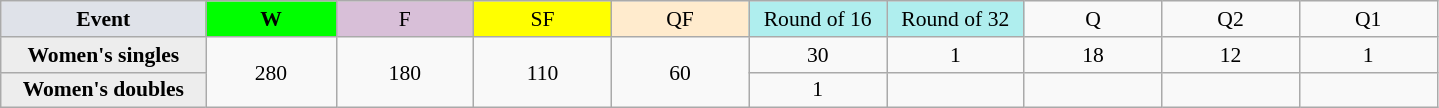<table class=wikitable style=font-size:90%;text-align:center>
<tr>
<td style="width:130px; background:#dfe2e9;"><strong>Event</strong></td>
<td style="width:80px; background:lime;"><strong>W</strong></td>
<td style="width:85px; background:thistle;">F</td>
<td style="width:85px; background:#ff0;">SF</td>
<td style="width:85px; background:#ffebcd;">QF</td>
<td style="width:85px; background:#afeeee;">Round of 16</td>
<td style="width:85px; background:#afeeee;">Round of 32</td>
<td width=85>Q</td>
<td width=85>Q2</td>
<td width=85>Q1</td>
</tr>
<tr>
<th style="background:#ededed;">Women's singles</th>
<td rowspan=2>280</td>
<td rowspan=2>180</td>
<td rowspan=2>110</td>
<td rowspan=2>60</td>
<td>30</td>
<td>1</td>
<td>18</td>
<td>12</td>
<td>1</td>
</tr>
<tr>
<th style="background:#ededed;">Women's doubles</th>
<td>1</td>
<td></td>
<td></td>
<td></td>
<td></td>
</tr>
</table>
